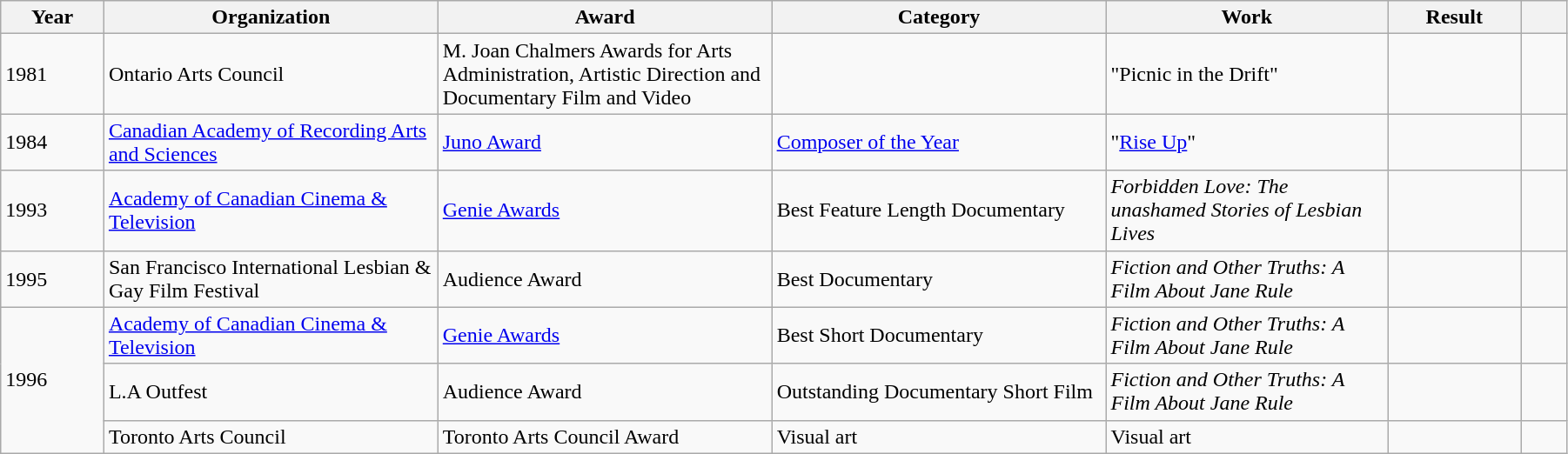<table class="wikitable sortable" style="width:95%;" cellpadding="5">
<tr>
<th scope="col" style="width:30px;">Year</th>
<th scope="col" style="width:120px;">Organization</th>
<th scope="col" style="width:120px;">Award</th>
<th scope="col" style="width:120px;">Category</th>
<th scope="col" style="width:100px;">Work</th>
<th scope="col" style="width:10px;">Result</th>
<th scope="col" style="width:10px"><br></th>
</tr>
<tr>
<td>1981</td>
<td>Ontario Arts Council</td>
<td>M. Joan Chalmers Awards for Arts Administration, Artistic Direction and Documentary Film and Video</td>
<td></td>
<td>"Picnic in the Drift"</td>
<td></td>
<td></td>
</tr>
<tr>
<td>1984</td>
<td><a href='#'>Canadian Academy of Recording Arts and Sciences</a></td>
<td><a href='#'>Juno Award</a></td>
<td><a href='#'>Composer of the Year</a></td>
<td>"<a href='#'>Rise Up</a>"</td>
<td></td>
<td></td>
</tr>
<tr>
<td>1993</td>
<td><a href='#'>Academy of Canadian Cinema & Television</a></td>
<td><a href='#'>Genie Awards</a></td>
<td>Best Feature Length Documentary</td>
<td><em>Forbidden Love: The unashamed Stories of Lesbian Lives</em></td>
<td> </td>
<td></td>
</tr>
<tr>
<td>1995</td>
<td>San Francisco International Lesbian & Gay Film Festival</td>
<td>Audience Award</td>
<td>Best Documentary</td>
<td><em>Fiction and Other Truths: A Film About Jane Rule</em></td>
<td> </td>
<td></td>
</tr>
<tr>
<td rowspan="3">1996</td>
<td><a href='#'>Academy of Canadian Cinema & Television</a></td>
<td><a href='#'>Genie Awards</a></td>
<td>Best Short Documentary</td>
<td><em>Fiction and Other Truths: A Film About Jane Rule</em></td>
<td> </td>
<td></td>
</tr>
<tr>
<td>L.A Outfest</td>
<td>Audience Award</td>
<td>Outstanding Documentary Short Film</td>
<td><em>Fiction and Other Truths: A Film About Jane Rule</em></td>
<td> </td>
<td></td>
</tr>
<tr>
<td>Toronto Arts Council</td>
<td>Toronto Arts Council Award</td>
<td>Visual art</td>
<td>Visual art</td>
<td></td>
<td></td>
</tr>
</table>
